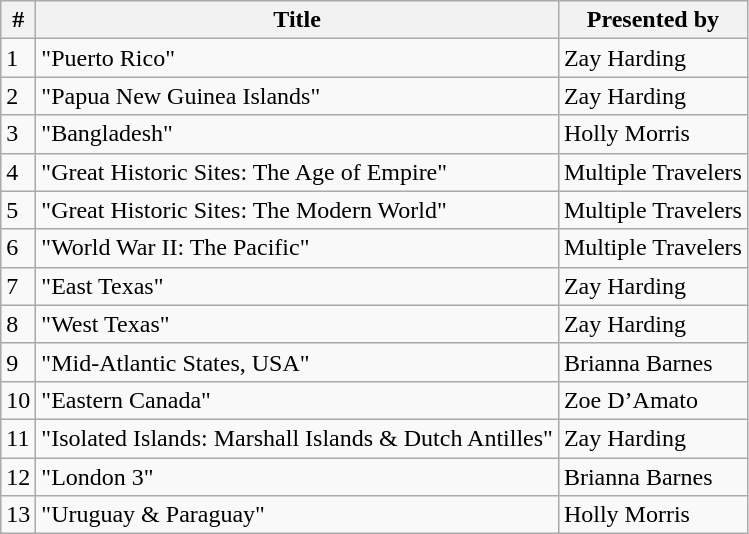<table class="wikitable">
<tr>
<th>#</th>
<th>Title</th>
<th>Presented by</th>
</tr>
<tr>
<td>1</td>
<td>"Puerto Rico"</td>
<td>Zay Harding</td>
</tr>
<tr>
<td>2</td>
<td>"Papua New Guinea Islands"</td>
<td>Zay Harding</td>
</tr>
<tr>
<td>3</td>
<td>"Bangladesh"</td>
<td>Holly Morris</td>
</tr>
<tr>
<td>4</td>
<td>"Great Historic Sites: The Age of Empire"</td>
<td>Multiple Travelers</td>
</tr>
<tr>
<td>5</td>
<td>"Great Historic Sites: The Modern World"</td>
<td>Multiple Travelers</td>
</tr>
<tr>
<td>6</td>
<td>"World War II: The Pacific"</td>
<td>Multiple Travelers</td>
</tr>
<tr>
<td>7</td>
<td>"East Texas"</td>
<td>Zay Harding</td>
</tr>
<tr>
<td>8</td>
<td>"West Texas"</td>
<td>Zay Harding</td>
</tr>
<tr>
<td>9</td>
<td>"Mid-Atlantic States, USA"</td>
<td>Brianna Barnes</td>
</tr>
<tr>
<td>10</td>
<td>"Eastern Canada"</td>
<td>Zoe D’Amato</td>
</tr>
<tr>
<td>11</td>
<td>"Isolated Islands: Marshall Islands & Dutch Antilles"</td>
<td>Zay Harding</td>
</tr>
<tr>
<td>12</td>
<td>"London 3"</td>
<td>Brianna Barnes</td>
</tr>
<tr>
<td>13</td>
<td>"Uruguay & Paraguay"</td>
<td>Holly Morris</td>
</tr>
</table>
